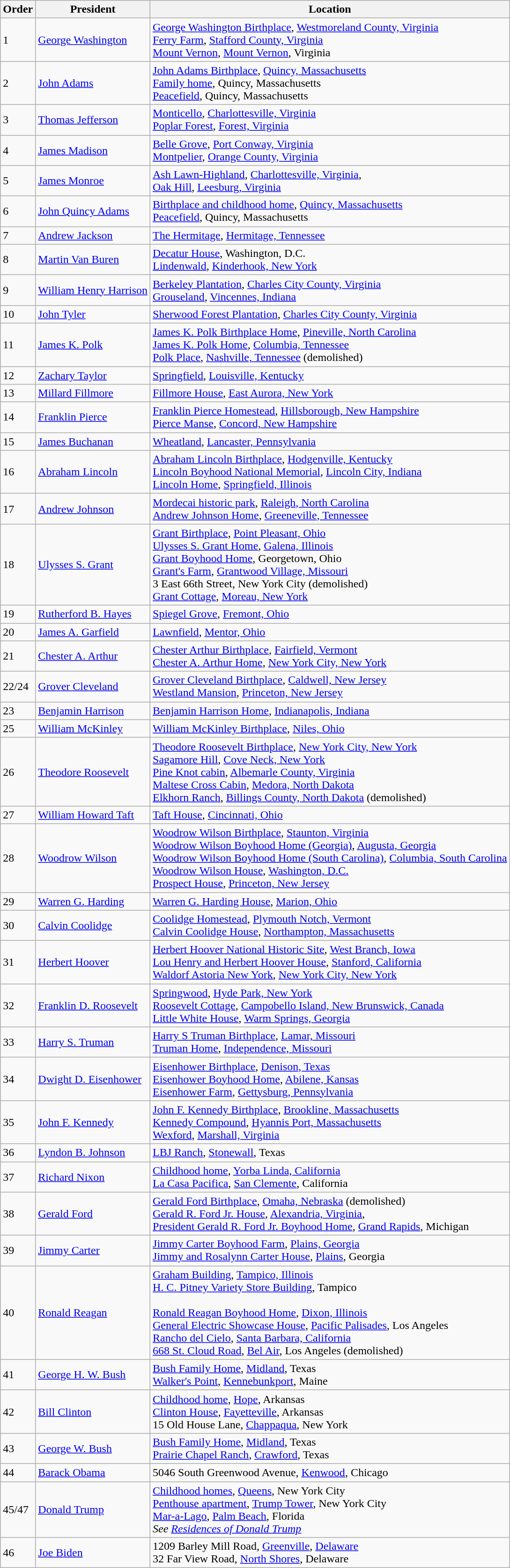<table class="wikitable sortable">
<tr>
<th>Order</th>
<th>President</th>
<th>Location</th>
</tr>
<tr>
<td>1</td>
<td><a href='#'>George Washington</a></td>
<td><a href='#'>George Washington Birthplace</a>, <a href='#'>Westmoreland County, Virginia</a><br><a href='#'>Ferry Farm</a>, <a href='#'>Stafford County, Virginia</a><br><a href='#'>Mount Vernon</a>, <a href='#'>Mount Vernon</a>, Virginia</td>
</tr>
<tr>
<td>2</td>
<td><a href='#'>John Adams</a></td>
<td><a href='#'>John Adams Birthplace</a>, <a href='#'>Quincy, Massachusetts</a><br><a href='#'>Family home</a>, Quincy, Massachusetts<br><a href='#'>Peacefield</a>, Quincy, Massachusetts</td>
</tr>
<tr>
<td>3</td>
<td><a href='#'>Thomas Jefferson</a></td>
<td><a href='#'>Monticello</a>, <a href='#'>Charlottesville, Virginia</a><br><a href='#'>Poplar Forest</a>, <a href='#'>Forest, Virginia</a></td>
</tr>
<tr>
<td>4</td>
<td><a href='#'>James Madison</a></td>
<td><a href='#'>Belle Grove</a>, <a href='#'>Port Conway, Virginia</a><br><a href='#'>Montpelier</a>, <a href='#'>Orange County, Virginia</a></td>
</tr>
<tr>
<td>5</td>
<td><a href='#'>James Monroe</a></td>
<td><a href='#'>Ash Lawn-Highland</a>, <a href='#'>Charlottesville, Virginia</a>,<br><a href='#'>Oak Hill</a>, <a href='#'>Leesburg, Virginia</a></td>
</tr>
<tr>
<td>6</td>
<td><a href='#'>John Quincy Adams</a></td>
<td><a href='#'>Birthplace and childhood home</a>, <a href='#'>Quincy, Massachusetts</a><br><a href='#'>Peacefield</a>, Quincy, Massachusetts</td>
</tr>
<tr>
<td>7</td>
<td><a href='#'>Andrew Jackson</a></td>
<td><a href='#'>The Hermitage</a>, <a href='#'>Hermitage, Tennessee</a></td>
</tr>
<tr>
<td>8</td>
<td><a href='#'>Martin Van Buren</a></td>
<td><a href='#'>Decatur House</a>, Washington, D.C.<br><a href='#'>Lindenwald</a>, <a href='#'>Kinderhook, New York</a></td>
</tr>
<tr>
<td>9</td>
<td><a href='#'>William Henry Harrison</a></td>
<td><a href='#'>Berkeley Plantation</a>, <a href='#'>Charles City County, Virginia</a><br><a href='#'>Grouseland</a>, <a href='#'>Vincennes, Indiana</a></td>
</tr>
<tr>
<td>10</td>
<td><a href='#'>John Tyler</a></td>
<td><a href='#'>Sherwood Forest Plantation</a>, <a href='#'>Charles City County, Virginia</a></td>
</tr>
<tr>
<td>11</td>
<td><a href='#'>James K. Polk</a></td>
<td><a href='#'>James K. Polk Birthplace Home</a>, <a href='#'>Pineville, North Carolina</a><br><a href='#'>James K. Polk Home</a>, <a href='#'>Columbia, Tennessee</a><br><a href='#'>Polk Place</a>, <a href='#'>Nashville, Tennessee</a> (demolished)</td>
</tr>
<tr>
<td>12</td>
<td><a href='#'>Zachary Taylor</a></td>
<td><a href='#'>Springfield</a>, <a href='#'>Louisville, Kentucky</a></td>
</tr>
<tr>
<td>13</td>
<td><a href='#'>Millard Fillmore</a></td>
<td><a href='#'>Fillmore House</a>, <a href='#'>East Aurora, New York</a></td>
</tr>
<tr>
<td>14</td>
<td><a href='#'>Franklin Pierce</a></td>
<td><a href='#'>Franklin Pierce Homestead</a>, <a href='#'>Hillsborough, New Hampshire</a><br><a href='#'>Pierce Manse</a>, <a href='#'>Concord, New Hampshire</a></td>
</tr>
<tr>
<td>15</td>
<td><a href='#'>James Buchanan</a></td>
<td><a href='#'>Wheatland</a>, <a href='#'>Lancaster, Pennsylvania</a></td>
</tr>
<tr>
<td>16</td>
<td><a href='#'>Abraham Lincoln</a></td>
<td><a href='#'>Abraham Lincoln Birthplace</a>, <a href='#'>Hodgenville, Kentucky</a><br><a href='#'>Lincoln Boyhood National Memorial</a>, <a href='#'>Lincoln City, Indiana</a><br><a href='#'>Lincoln Home</a>, <a href='#'>Springfield, Illinois</a></td>
</tr>
<tr>
<td>17</td>
<td><a href='#'>Andrew Johnson</a></td>
<td><a href='#'>Mordecai historic park</a>, <a href='#'>Raleigh, North Carolina</a><br><a href='#'>Andrew Johnson Home</a>, <a href='#'>Greeneville, Tennessee</a></td>
</tr>
<tr>
<td>18</td>
<td><a href='#'>Ulysses S. Grant</a></td>
<td><a href='#'>Grant Birthplace</a>, <a href='#'>Point Pleasant, Ohio</a><br><a href='#'>Ulysses S. Grant Home</a>, <a href='#'>Galena, Illinois</a><br><a href='#'>Grant Boyhood Home</a>, Georgetown, Ohio<br><a href='#'>Grant's Farm</a>, <a href='#'>Grantwood Village, Missouri</a><br>3 East 66th Street, New York City (demolished)<br><a href='#'>Grant Cottage</a>, <a href='#'>Moreau, New York</a></td>
</tr>
<tr>
<td>19</td>
<td><a href='#'>Rutherford B. Hayes</a></td>
<td><a href='#'>Spiegel Grove</a>, <a href='#'>Fremont, Ohio</a></td>
</tr>
<tr>
<td>20</td>
<td><a href='#'>James A. Garfield</a></td>
<td><a href='#'>Lawnfield</a>, <a href='#'>Mentor, Ohio</a></td>
</tr>
<tr>
<td>21</td>
<td><a href='#'>Chester A. Arthur</a></td>
<td><a href='#'>Chester Arthur Birthplace</a>, <a href='#'>Fairfield, Vermont</a><br><a href='#'>Chester A. Arthur Home</a>, <a href='#'>New York City, New York</a></td>
</tr>
<tr>
<td>22/24</td>
<td><a href='#'>Grover Cleveland</a></td>
<td><a href='#'>Grover Cleveland Birthplace</a>, <a href='#'>Caldwell, New Jersey</a><br><a href='#'>Westland Mansion</a>, <a href='#'>Princeton, New Jersey</a></td>
</tr>
<tr>
<td>23</td>
<td><a href='#'>Benjamin Harrison</a></td>
<td><a href='#'>Benjamin Harrison Home</a>, <a href='#'>Indianapolis, Indiana</a></td>
</tr>
<tr>
<td>25</td>
<td><a href='#'>William McKinley</a></td>
<td><a href='#'>William McKinley Birthplace</a>, <a href='#'>Niles, Ohio</a></td>
</tr>
<tr>
<td>26</td>
<td><a href='#'>Theodore Roosevelt</a></td>
<td><a href='#'>Theodore Roosevelt Birthplace</a>, <a href='#'>New York City, New York</a><br><a href='#'>Sagamore Hill</a>, <a href='#'>Cove Neck, New York</a><br><a href='#'>Pine Knot cabin</a>, <a href='#'>Albemarle County, Virginia</a><br><a href='#'>Maltese Cross Cabin</a>, <a href='#'>Medora, North Dakota</a><br><a href='#'>Elkhorn Ranch</a>, <a href='#'>Billings County, North Dakota</a> (demolished)</td>
</tr>
<tr>
<td>27</td>
<td><a href='#'>William Howard Taft</a></td>
<td><a href='#'>Taft House</a>, <a href='#'>Cincinnati, Ohio</a></td>
</tr>
<tr>
<td>28</td>
<td><a href='#'>Woodrow Wilson</a></td>
<td><a href='#'>Woodrow Wilson Birthplace</a>, <a href='#'>Staunton, Virginia</a><br><a href='#'>Woodrow Wilson Boyhood Home (Georgia)</a>, <a href='#'>Augusta, Georgia</a><br><a href='#'>Woodrow Wilson Boyhood Home (South Carolina)</a>, <a href='#'>Columbia, South Carolina</a><br><a href='#'>Woodrow Wilson House</a>, <a href='#'>Washington, D.C.</a><br><a href='#'>Prospect House</a>, <a href='#'>Princeton, New Jersey</a></td>
</tr>
<tr>
<td>29</td>
<td><a href='#'>Warren G. Harding</a></td>
<td><a href='#'>Warren G. Harding House</a>, <a href='#'>Marion, Ohio</a></td>
</tr>
<tr>
<td>30</td>
<td><a href='#'>Calvin Coolidge</a></td>
<td><a href='#'>Coolidge Homestead</a>, <a href='#'>Plymouth Notch, Vermont</a><br><a href='#'>Calvin Coolidge House</a>, <a href='#'>Northampton, Massachusetts</a></td>
</tr>
<tr>
<td>31</td>
<td><a href='#'>Herbert Hoover</a></td>
<td><a href='#'>Herbert Hoover National Historic Site</a>, <a href='#'>West Branch, Iowa</a><br><a href='#'>Lou Henry and Herbert Hoover House</a>, <a href='#'>Stanford, California</a><br><a href='#'>Waldorf Astoria New York</a>, <a href='#'>New York City, New York</a></td>
</tr>
<tr>
<td>32</td>
<td><a href='#'>Franklin D. Roosevelt</a></td>
<td><a href='#'>Springwood</a>, <a href='#'>Hyde Park, New York</a><br><a href='#'>Roosevelt Cottage</a>, <a href='#'>Campobello Island, New Brunswick, Canada</a><br><a href='#'>Little White House</a>, <a href='#'>Warm Springs, Georgia</a></td>
</tr>
<tr>
<td>33</td>
<td><a href='#'>Harry S. Truman</a></td>
<td><a href='#'>Harry S Truman Birthplace</a>, <a href='#'>Lamar, Missouri</a> <br><a href='#'>Truman Home</a>, <a href='#'>Independence, Missouri</a></td>
</tr>
<tr>
<td>34</td>
<td><a href='#'>Dwight D. Eisenhower</a></td>
<td><a href='#'>Eisenhower Birthplace</a>, <a href='#'>Denison, Texas</a> <br><a href='#'>Eisenhower Boyhood Home</a>, <a href='#'>Abilene, Kansas</a> <br><a href='#'>Eisenhower Farm</a>, <a href='#'>Gettysburg, Pennsylvania</a></td>
</tr>
<tr>
<td>35</td>
<td><a href='#'>John F. Kennedy</a></td>
<td><a href='#'>John F. Kennedy Birthplace</a>, <a href='#'>Brookline, Massachusetts</a><br><a href='#'>Kennedy Compound</a>, <a href='#'>Hyannis Port, Massachusetts</a><br><a href='#'>Wexford</a>, <a href='#'>Marshall, Virginia</a></td>
</tr>
<tr>
<td>36</td>
<td><a href='#'>Lyndon B. Johnson</a></td>
<td><a href='#'>LBJ Ranch</a>, <a href='#'>Stonewall</a>, Texas</td>
</tr>
<tr>
<td>37</td>
<td><a href='#'>Richard Nixon</a></td>
<td><a href='#'>Childhood home</a>, <a href='#'>Yorba Linda, California</a><br><a href='#'>La Casa Pacifica</a>, <a href='#'>San Clemente</a>, California</td>
</tr>
<tr>
<td>38</td>
<td><a href='#'>Gerald Ford</a></td>
<td><a href='#'>Gerald Ford Birthplace</a>, <a href='#'>Omaha, Nebraska</a> (demolished)<br><a href='#'>Gerald R. Ford Jr. House</a>, <a href='#'>Alexandria, Virginia</a>,<br><a href='#'>President Gerald R. Ford Jr. Boyhood Home</a>, <a href='#'>Grand Rapids</a>, Michigan</td>
</tr>
<tr>
<td>39</td>
<td><a href='#'>Jimmy Carter</a></td>
<td><a href='#'>Jimmy Carter Boyhood Farm</a>, <a href='#'>Plains, Georgia</a><br><a href='#'>Jimmy and Rosalynn Carter House</a>, <a href='#'>Plains</a>, Georgia</td>
</tr>
<tr>
<td>40</td>
<td><a href='#'>Ronald Reagan</a></td>
<td><a href='#'>Graham Building</a>, <a href='#'>Tampico, Illinois</a><br><a href='#'>H. C. Pitney Variety Store Building</a>, Tampico<br><br><a href='#'>Ronald Reagan Boyhood Home</a>, <a href='#'>Dixon, Illinois</a><br><a href='#'>General Electric Showcase House</a>, <a href='#'>Pacific Palisades</a>, Los Angeles<br><a href='#'>Rancho del Cielo</a>, <a href='#'>Santa Barbara, California</a><br><a href='#'>668 St. Cloud Road</a>, <a href='#'>Bel Air</a>, Los Angeles (demolished)</td>
</tr>
<tr>
<td>41</td>
<td><a href='#'>George H. W. Bush</a></td>
<td><a href='#'>Bush Family Home</a>, <a href='#'>Midland</a>, Texas<br><a href='#'>Walker's Point</a>, <a href='#'>Kennebunkport</a>, Maine</td>
</tr>
<tr>
<td>42</td>
<td><a href='#'>Bill Clinton</a></td>
<td><a href='#'>Childhood home</a>, <a href='#'>Hope</a>, Arkansas<br><a href='#'>Clinton House</a>, <a href='#'>Fayetteville</a>, Arkansas<br>15 Old House Lane, <a href='#'>Chappaqua</a>, New York</td>
</tr>
<tr>
<td>43</td>
<td><a href='#'>George W. Bush</a></td>
<td><a href='#'>Bush Family Home</a>, <a href='#'>Midland</a>, Texas<br><a href='#'>Prairie Chapel Ranch</a>, <a href='#'>Crawford</a>, Texas</td>
</tr>
<tr>
<td>44</td>
<td><a href='#'>Barack Obama</a></td>
<td>5046 South Greenwood Avenue, <a href='#'>Kenwood</a>, Chicago</td>
</tr>
<tr>
<td>45/47</td>
<td><a href='#'>Donald Trump</a></td>
<td><a href='#'>Childhood homes</a>, <a href='#'>Queens</a>, New York City<br><a href='#'>Penthouse apartment</a>, <a href='#'>Trump Tower</a>, New York City<br><a href='#'>Mar-a-Lago</a>, <a href='#'>Palm Beach</a>, Florida<br><em>See <a href='#'>Residences of Donald Trump</a></em></td>
</tr>
<tr>
<td>46</td>
<td><a href='#'>Joe Biden</a></td>
<td>1209 Barley Mill Road, <a href='#'>Greenville</a>, <a href='#'>Delaware</a><br>32 Far View Road, <a href='#'>North Shores</a>, Delaware</td>
</tr>
</table>
